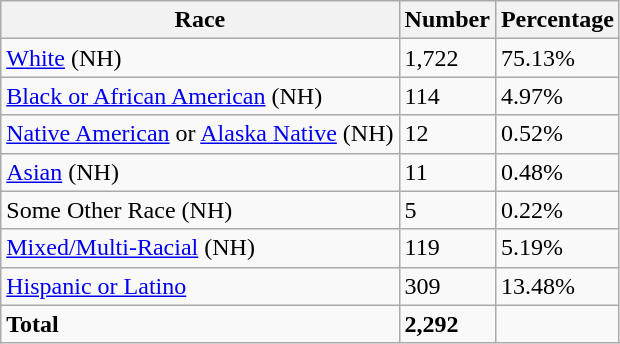<table class="wikitable">
<tr>
<th>Race</th>
<th>Number</th>
<th>Percentage</th>
</tr>
<tr>
<td><a href='#'>White</a> (NH)</td>
<td>1,722</td>
<td>75.13%</td>
</tr>
<tr>
<td><a href='#'>Black or African American</a> (NH)</td>
<td>114</td>
<td>4.97%</td>
</tr>
<tr>
<td><a href='#'>Native American</a> or <a href='#'>Alaska Native</a> (NH)</td>
<td>12</td>
<td>0.52%</td>
</tr>
<tr>
<td><a href='#'>Asian</a> (NH)</td>
<td>11</td>
<td>0.48%</td>
</tr>
<tr>
<td>Some Other Race (NH)</td>
<td>5</td>
<td>0.22%</td>
</tr>
<tr>
<td><a href='#'>Mixed/Multi-Racial</a> (NH)</td>
<td>119</td>
<td>5.19%</td>
</tr>
<tr>
<td><a href='#'>Hispanic or Latino</a></td>
<td>309</td>
<td>13.48%</td>
</tr>
<tr>
<td><strong>Total</strong></td>
<td><strong>2,292</strong></td>
<td></td>
</tr>
</table>
